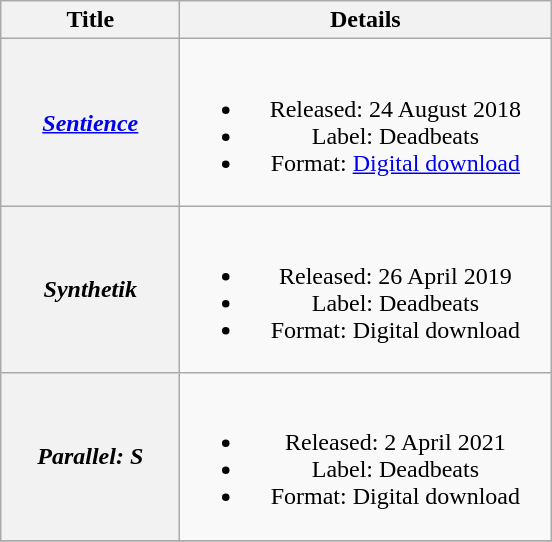<table class="wikitable plainrowheaders" style="text-align:center;">
<tr>
<th style="width:7em;">Title</th>
<th style="width:15em;">Details</th>
</tr>
<tr>
<th scope="row"><em><a href='#'>Sentience</a></em></th>
<td><br><ul><li>Released: 24 August 2018</li><li>Label: Deadbeats</li><li>Format: <a href='#'>Digital download</a></li></ul></td>
</tr>
<tr>
<th scope="row"><em>Synthetik</em></th>
<td><br><ul><li>Released: 26 April 2019</li><li>Label: Deadbeats</li><li>Format: Digital download</li></ul></td>
</tr>
<tr>
<th scope="row"><em>Parallel: S</em></th>
<td><br><ul><li>Released: 2 April 2021</li><li>Label: Deadbeats</li><li>Format: Digital download</li></ul></td>
</tr>
<tr>
</tr>
</table>
